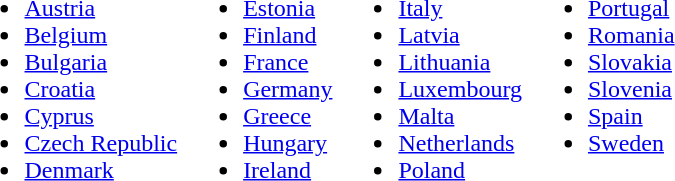<table>
<tr>
<td valign=top><br><ul><li> <a href='#'>Austria</a></li><li> <a href='#'>Belgium</a></li><li> <a href='#'>Bulgaria</a></li><li> <a href='#'>Croatia</a></li><li> <a href='#'>Cyprus</a></li><li> <a href='#'>Czech Republic</a></li><li> <a href='#'>Denmark</a></li></ul></td>
<td valign=top><br><ul><li> <a href='#'>Estonia</a></li><li> <a href='#'>Finland</a></li><li> <a href='#'>France</a></li><li> <a href='#'>Germany</a></li><li> <a href='#'>Greece</a></li><li> <a href='#'>Hungary</a></li><li> <a href='#'>Ireland</a></li></ul></td>
<td valign=top><br><ul><li> <a href='#'>Italy</a></li><li> <a href='#'>Latvia</a></li><li> <a href='#'>Lithuania</a></li><li> <a href='#'>Luxembourg</a></li><li> <a href='#'>Malta</a></li><li> <a href='#'>Netherlands</a></li><li> <a href='#'>Poland</a></li></ul></td>
<td valign=top><br><ul><li> <a href='#'>Portugal</a></li><li> <a href='#'>Romania</a></li><li> <a href='#'>Slovakia</a></li><li> <a href='#'>Slovenia</a></li><li> <a href='#'>Spain</a></li><li> <a href='#'>Sweden</a></li></ul></td>
</tr>
</table>
